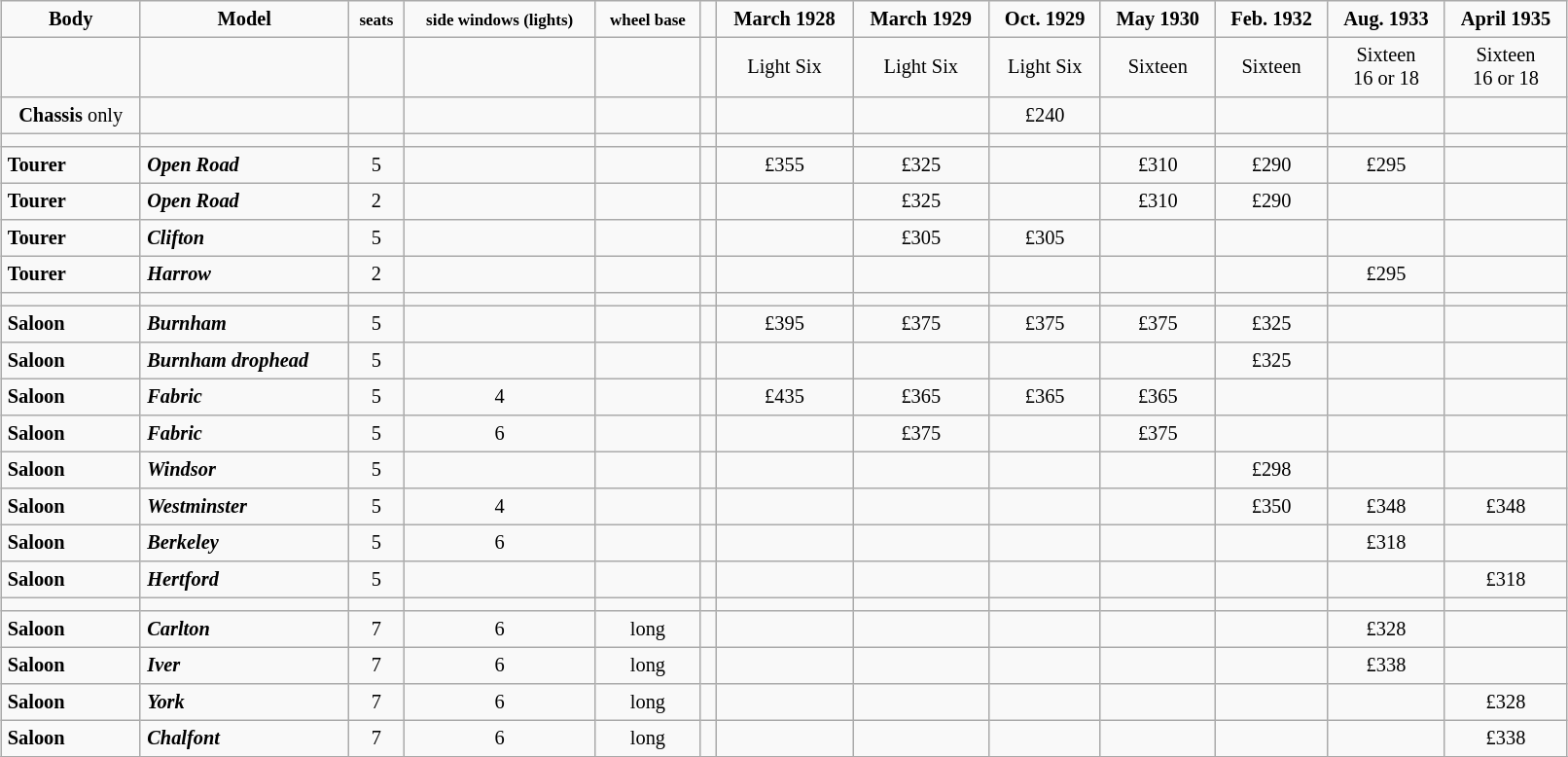<table border="2" cellpadding="4" cellspacing="0" style="margin:1em auto; background: #f9f9f9; border: 1px #aaa solid; border-collapse: collapse; font-size: 85%; width:85%">
<tr ---->
<th style="text-align:center;">Body</th>
<th style="text-align:center;">Model</th>
<th style="text-align:center;"><small>seats</small></th>
<th style="text-align:center;"><small>side windows (lights)</small></th>
<th style="text-align:center;"><small>wheel base</small></th>
<th></th>
<th style="text-align:center;">March 1928</th>
<th style="text-align:center;">March 1929</th>
<th style="text-align:center;">Oct. 1929</th>
<th style="text-align:center;">May 1930</th>
<th style="text-align:center;">Feb. 1932</th>
<th style="text-align:center;">Aug. 1933</th>
<th style="text-align:center;">April 1935</th>
</tr>
<tr>
<td></td>
<td></td>
<td></td>
<td></td>
<td></td>
<td></td>
<td style="text-align:center;">Light Six</td>
<td style="text-align:center;">Light Six</td>
<td style="text-align:center;">Light Six</td>
<td style="text-align:center;">Sixteen</td>
<td style="text-align:center;">Sixteen</td>
<td style="text-align:center;">Sixteen<br>16 or 18</td>
<td style="text-align:center;">Sixteen<br>16 or 18</td>
</tr>
<tr>
<td style="text-align:center;"><strong>Chassis</strong> only</td>
<td></td>
<td></td>
<td></td>
<td></td>
<td></td>
<td></td>
<td></td>
<td style="text-align:center;">£240</td>
<td></td>
<td></td>
<td></td>
<td></td>
</tr>
<tr>
<td></td>
<td></td>
<td></td>
<td></td>
<td></td>
<td></td>
<td></td>
<td></td>
<td></td>
<td></td>
<td></td>
<td></td>
</tr>
<tr>
<td><strong>Tourer</strong></td>
<td><strong><em>Open Road</em></strong></td>
<td style="text-align:center;">5</td>
<td></td>
<td></td>
<td></td>
<td style="text-align:center;">£355</td>
<td style="text-align:center;">£325</td>
<td></td>
<td style="text-align:center;">£310</td>
<td style="text-align:center;">£290</td>
<td style="text-align:center;">£295</td>
<td></td>
</tr>
<tr>
<td><strong>Tourer</strong></td>
<td><strong><em>Open Road</em></strong></td>
<td style="text-align:center;">2</td>
<td></td>
<td></td>
<td></td>
<td></td>
<td style="text-align:center;">£325</td>
<td></td>
<td style="text-align:center;">£310</td>
<td style="text-align:center;">£290</td>
<td></td>
<td></td>
</tr>
<tr>
<td><strong>Tourer</strong></td>
<td><strong><em>Clifton</em></strong></td>
<td style="text-align:center;">5</td>
<td></td>
<td></td>
<td></td>
<td></td>
<td style="text-align:center;">£305</td>
<td style="text-align:center;">£305</td>
<td></td>
<td></td>
<td></td>
<td></td>
</tr>
<tr>
<td><strong>Tourer</strong></td>
<td><strong><em>Harrow</em></strong></td>
<td style="text-align:center;">2</td>
<td></td>
<td></td>
<td></td>
<td></td>
<td></td>
<td></td>
<td></td>
<td></td>
<td style="text-align:center;">£295</td>
<td></td>
</tr>
<tr>
<td></td>
<td></td>
<td></td>
<td></td>
<td></td>
<td></td>
<td></td>
<td></td>
<td></td>
<td></td>
<td></td>
<td></td>
</tr>
<tr>
<td><strong>Saloon</strong></td>
<td><strong><em>Burnham</em></strong></td>
<td style="text-align:center;">5</td>
<td></td>
<td></td>
<td></td>
<td style="text-align:center;">£395</td>
<td style="text-align:center;">£375</td>
<td style="text-align:center;">£375</td>
<td style="text-align:center;">£375</td>
<td style="text-align:center;">£325</td>
<td></td>
<td></td>
</tr>
<tr>
<td><strong>Saloon</strong></td>
<td><strong><em>Burnham drophead</em></strong></td>
<td style="text-align:center;">5</td>
<td></td>
<td></td>
<td></td>
<td></td>
<td></td>
<td></td>
<td></td>
<td style="text-align:center;">£325</td>
<td></td>
<td></td>
</tr>
<tr>
<td><strong>Saloon</strong></td>
<td><strong><em>Fabric</em></strong></td>
<td style="text-align:center;">5</td>
<td style="text-align:center;">4</td>
<td></td>
<td></td>
<td style="text-align:center;">£435</td>
<td style="text-align:center;">£365</td>
<td style="text-align:center;">£365</td>
<td style="text-align:center;">£365</td>
<td></td>
<td></td>
<td></td>
</tr>
<tr>
<td><strong>Saloon</strong></td>
<td><strong><em>Fabric</em></strong></td>
<td style="text-align:center;">5</td>
<td style="text-align:center;">6</td>
<td></td>
<td></td>
<td></td>
<td style="text-align:center;">£375</td>
<td></td>
<td style="text-align:center;">£375</td>
<td></td>
<td></td>
<td></td>
</tr>
<tr>
<td><strong>Saloon</strong></td>
<td><strong><em>Windsor</em></strong></td>
<td style="text-align:center;">5</td>
<td></td>
<td></td>
<td></td>
<td></td>
<td></td>
<td></td>
<td></td>
<td style="text-align:center;">£298</td>
<td></td>
<td></td>
</tr>
<tr>
<td><strong>Saloon</strong></td>
<td><strong><em>Westminster</em></strong></td>
<td style="text-align:center;">5</td>
<td style="text-align:center;">4</td>
<td></td>
<td></td>
<td></td>
<td></td>
<td></td>
<td></td>
<td style="text-align:center;">£350</td>
<td style="text-align:center;">£348</td>
<td style="text-align:center;">£348</td>
</tr>
<tr>
<td><strong>Saloon</strong></td>
<td><strong><em>Berkeley</em></strong></td>
<td style="text-align:center;">5</td>
<td style="text-align:center;">6</td>
<td></td>
<td></td>
<td></td>
<td></td>
<td></td>
<td></td>
<td></td>
<td style="text-align:center;">£318</td>
<td></td>
</tr>
<tr>
<td><strong>Saloon</strong></td>
<td><strong><em>Hertford</em></strong></td>
<td style="text-align:center;">5</td>
<td></td>
<td></td>
<td></td>
<td></td>
<td></td>
<td></td>
<td></td>
<td></td>
<td></td>
<td style="text-align:center;">£318</td>
</tr>
<tr>
<td></td>
<td></td>
<td></td>
<td></td>
<td></td>
<td></td>
<td></td>
<td></td>
<td></td>
<td></td>
<td></td>
<td></td>
</tr>
<tr>
<td><strong>Saloon</strong></td>
<td><strong><em>Carlton</em></strong></td>
<td style="text-align:center;">7</td>
<td style="text-align:center;">6</td>
<td style="text-align:center;">long</td>
<td></td>
<td></td>
<td></td>
<td></td>
<td></td>
<td></td>
<td style="text-align:center;">£328</td>
<td></td>
</tr>
<tr>
<td><strong>Saloon</strong></td>
<td><strong><em>Iver</em></strong></td>
<td style="text-align:center;">7</td>
<td style="text-align:center;">6</td>
<td style="text-align:center;">long</td>
<td></td>
<td></td>
<td></td>
<td></td>
<td></td>
<td></td>
<td style="text-align:center;">£338</td>
<td></td>
</tr>
<tr>
<td><strong>Saloon</strong></td>
<td><strong><em>York</em></strong></td>
<td style="text-align:center;">7</td>
<td style="text-align:center;">6</td>
<td style="text-align:center;">long</td>
<td></td>
<td></td>
<td></td>
<td></td>
<td></td>
<td></td>
<td></td>
<td style="text-align:center;">£328</td>
</tr>
<tr>
<td><strong>Saloon</strong></td>
<td><strong><em>Chalfont</em></strong></td>
<td style="text-align:center;">7</td>
<td style="text-align:center;">6</td>
<td style="text-align:center;">long</td>
<td></td>
<td></td>
<td></td>
<td></td>
<td></td>
<td></td>
<td></td>
<td style="text-align:center;">£338</td>
</tr>
<tr>
</tr>
</table>
